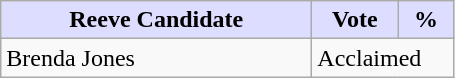<table class="wikitable">
<tr>
<th style="background:#ddf; width:200px;">Reeve Candidate</th>
<th style="background:#ddf; width:50px;">Vote</th>
<th style="background:#ddf; width:30px;">%</th>
</tr>
<tr>
<td>Brenda Jones</td>
<td colspan="2">Acclaimed</td>
</tr>
</table>
